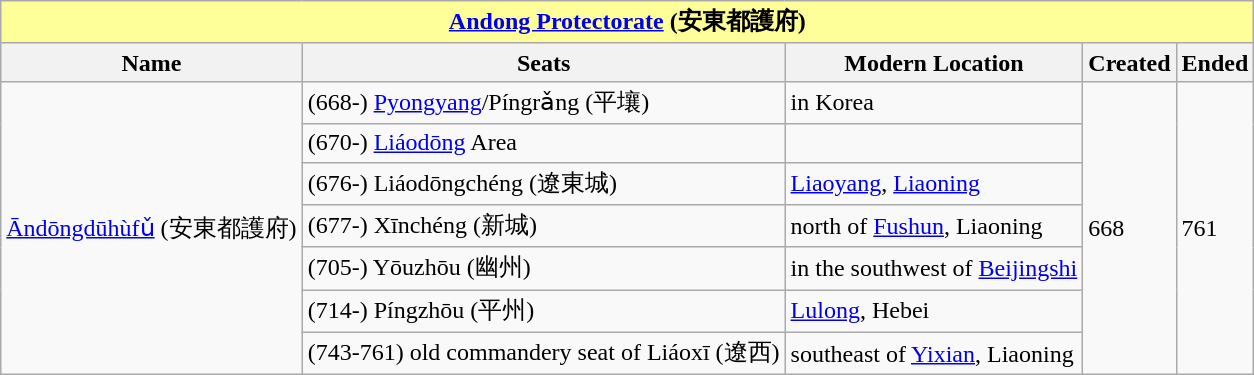<table class="wikitable collapsible collapsed">
<tr>
<th colspan="5" style="background: #ffff99;"><a href='#'>Andong Protectorate</a> (安東都護府)</th>
</tr>
<tr>
<th>Name</th>
<th>Seats</th>
<th>Modern Location</th>
<th>Created</th>
<th>Ended</th>
</tr>
<tr>
<td rowspan="7"><a href='#'>Āndōngdūhùfǔ</a> (安東都護府)</td>
<td>(668-) <a href='#'>Pyongyang</a>/Píngrǎng (平壤)</td>
<td>in Korea</td>
<td rowspan="7">668</td>
<td rowspan="7">761</td>
</tr>
<tr>
<td>(670-) <a href='#'>Liáodōng</a> Area</td>
<td></td>
</tr>
<tr>
<td>(676-) Liáodōngchéng (遼東城)</td>
<td><a href='#'>Liaoyang</a>, <a href='#'>Liaoning</a></td>
</tr>
<tr>
<td>(677-) Xīnchéng (新城)</td>
<td>north of <a href='#'>Fushun</a>, Liaoning</td>
</tr>
<tr>
<td>(705-) Yōuzhōu (幽州)</td>
<td>in the southwest of <a href='#'>Beijingshi</a></td>
</tr>
<tr>
<td>(714-) Píngzhōu (平州)</td>
<td><a href='#'>Lulong</a>, Hebei</td>
</tr>
<tr>
<td>(743-761) old commandery seat of Liáoxī (遼西)</td>
<td>southeast of <a href='#'>Yixian</a>, Liaoning</td>
</tr>
</table>
